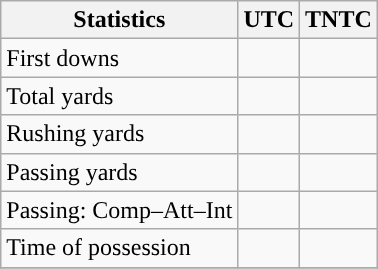<table class="wikitable" style="float: left;">
<tr>
<th>Statistics</th>
<th>UTC</th>
<th>TNTC</th>
</tr>
<tr>
<td>First downs</td>
<td></td>
<td></td>
</tr>
<tr>
<td>Total yards</td>
<td></td>
<td></td>
</tr>
<tr>
<td>Rushing yards</td>
<td></td>
<td></td>
</tr>
<tr>
<td>Passing yards</td>
<td></td>
<td></td>
</tr>
<tr>
<td>Passing: Comp–Att–Int</td>
<td></td>
<td></td>
</tr>
<tr>
<td>Time of possession</td>
<td></td>
<td></td>
</tr>
<tr>
</tr>
</table>
